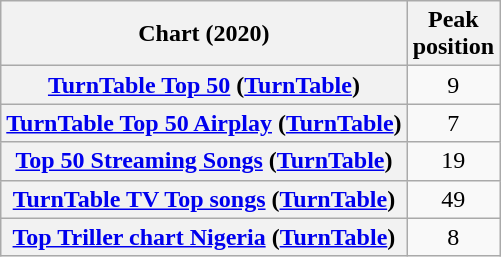<table class="wikitable sortable plainrowheaders" style="text-align:center">
<tr>
<th scope="col">Chart (2020)</th>
<th scope="col">Peak<br>position</th>
</tr>
<tr>
<th scope="row"><a href='#'>TurnTable Top 50</a> (<a href='#'>TurnTable</a>)</th>
<td>9</td>
</tr>
<tr>
<th scope="row"><a href='#'>TurnTable Top 50 Airplay</a> (<a href='#'>TurnTable</a>)</th>
<td>7</td>
</tr>
<tr>
<th scope="row"><a href='#'>Top 50 Streaming Songs</a> (<a href='#'>TurnTable</a>)</th>
<td>19</td>
</tr>
<tr>
<th scope="row"><a href='#'>TurnTable TV Top songs</a> (<a href='#'>TurnTable</a>)</th>
<td>49</td>
</tr>
<tr>
<th scope="row"><a href='#'>Top Triller chart Nigeria</a> (<a href='#'>TurnTable</a>)</th>
<td>8</td>
</tr>
</table>
